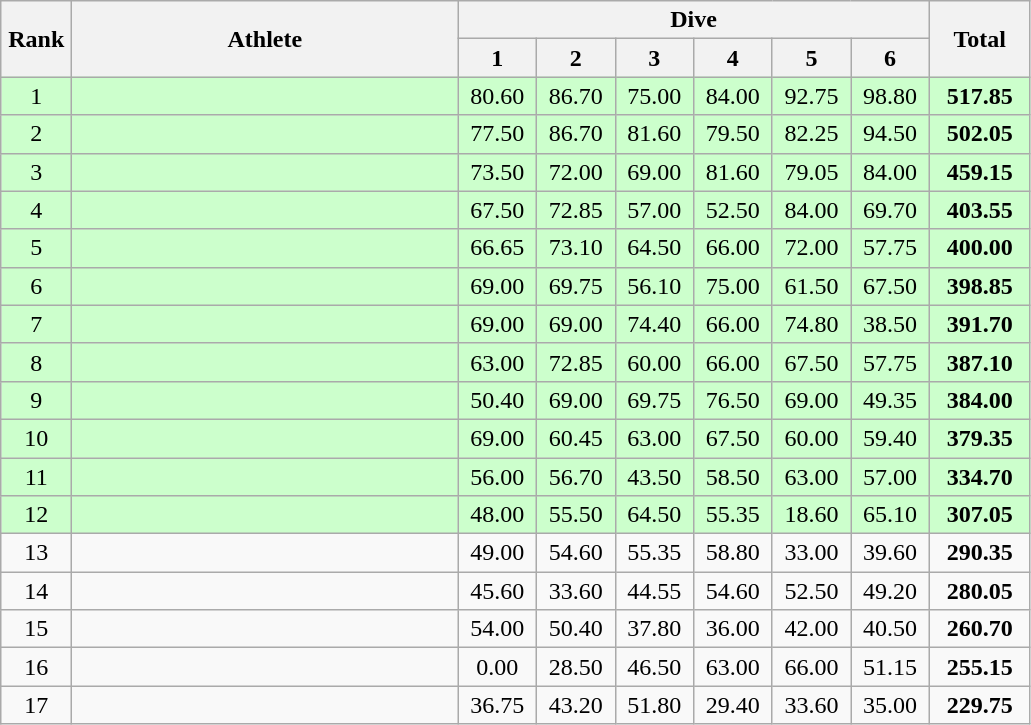<table class=wikitable style="text-align:center">
<tr>
<th rowspan="2" width=40>Rank</th>
<th rowspan="2" width=250>Athlete</th>
<th colspan="6">Dive</th>
<th rowspan="2" width=60>Total</th>
</tr>
<tr>
<th width=45>1</th>
<th width=45>2</th>
<th width=45>3</th>
<th width=45>4</th>
<th width=45>5</th>
<th width=45>6</th>
</tr>
<tr bgcolor="ccffcc">
<td>1</td>
<td align=left></td>
<td>80.60</td>
<td>86.70</td>
<td>75.00</td>
<td>84.00</td>
<td>92.75</td>
<td>98.80</td>
<td><strong>517.85</strong></td>
</tr>
<tr bgcolor="ccffcc">
<td>2</td>
<td align=left></td>
<td>77.50</td>
<td>86.70</td>
<td>81.60</td>
<td>79.50</td>
<td>82.25</td>
<td>94.50</td>
<td><strong>502.05</strong></td>
</tr>
<tr bgcolor="ccffcc">
<td>3</td>
<td align=left></td>
<td>73.50</td>
<td>72.00</td>
<td>69.00</td>
<td>81.60</td>
<td>79.05</td>
<td>84.00</td>
<td><strong>459.15</strong></td>
</tr>
<tr bgcolor="ccffcc">
<td>4</td>
<td align=left></td>
<td>67.50</td>
<td>72.85</td>
<td>57.00</td>
<td>52.50</td>
<td>84.00</td>
<td>69.70</td>
<td><strong>403.55</strong></td>
</tr>
<tr bgcolor="ccffcc">
<td>5</td>
<td align=left></td>
<td>66.65</td>
<td>73.10</td>
<td>64.50</td>
<td>66.00</td>
<td>72.00</td>
<td>57.75</td>
<td><strong>400.00</strong></td>
</tr>
<tr bgcolor="ccffcc">
<td>6</td>
<td align=left></td>
<td>69.00</td>
<td>69.75</td>
<td>56.10</td>
<td>75.00</td>
<td>61.50</td>
<td>67.50</td>
<td><strong>398.85</strong></td>
</tr>
<tr bgcolor="ccffcc">
<td>7</td>
<td align=left></td>
<td>69.00</td>
<td>69.00</td>
<td>74.40</td>
<td>66.00</td>
<td>74.80</td>
<td>38.50</td>
<td><strong>391.70</strong></td>
</tr>
<tr bgcolor="ccffcc">
<td>8</td>
<td align=left></td>
<td>63.00</td>
<td>72.85</td>
<td>60.00</td>
<td>66.00</td>
<td>67.50</td>
<td>57.75</td>
<td><strong>387.10</strong></td>
</tr>
<tr bgcolor="ccffcc">
<td>9</td>
<td align=left></td>
<td>50.40</td>
<td>69.00</td>
<td>69.75</td>
<td>76.50</td>
<td>69.00</td>
<td>49.35</td>
<td><strong>384.00</strong></td>
</tr>
<tr bgcolor="ccffcc">
<td>10</td>
<td align=left></td>
<td>69.00</td>
<td>60.45</td>
<td>63.00</td>
<td>67.50</td>
<td>60.00</td>
<td>59.40</td>
<td><strong>379.35</strong></td>
</tr>
<tr bgcolor="ccffcc">
<td>11</td>
<td align=left></td>
<td>56.00</td>
<td>56.70</td>
<td>43.50</td>
<td>58.50</td>
<td>63.00</td>
<td>57.00</td>
<td><strong>334.70</strong></td>
</tr>
<tr bgcolor="ccffcc">
<td>12</td>
<td align=left></td>
<td>48.00</td>
<td>55.50</td>
<td>64.50</td>
<td>55.35</td>
<td>18.60</td>
<td>65.10</td>
<td><strong>307.05</strong></td>
</tr>
<tr>
<td>13</td>
<td align=left></td>
<td>49.00</td>
<td>54.60</td>
<td>55.35</td>
<td>58.80</td>
<td>33.00</td>
<td>39.60</td>
<td><strong>290.35</strong></td>
</tr>
<tr>
<td>14</td>
<td align=left></td>
<td>45.60</td>
<td>33.60</td>
<td>44.55</td>
<td>54.60</td>
<td>52.50</td>
<td>49.20</td>
<td><strong>280.05</strong></td>
</tr>
<tr>
<td>15</td>
<td align=left></td>
<td>54.00</td>
<td>50.40</td>
<td>37.80</td>
<td>36.00</td>
<td>42.00</td>
<td>40.50</td>
<td><strong>260.70</strong></td>
</tr>
<tr>
<td>16</td>
<td align=left></td>
<td>0.00</td>
<td>28.50</td>
<td>46.50</td>
<td>63.00</td>
<td>66.00</td>
<td>51.15</td>
<td><strong>255.15</strong></td>
</tr>
<tr>
<td>17</td>
<td align=left></td>
<td>36.75</td>
<td>43.20</td>
<td>51.80</td>
<td>29.40</td>
<td>33.60</td>
<td>35.00</td>
<td><strong>229.75</strong></td>
</tr>
</table>
